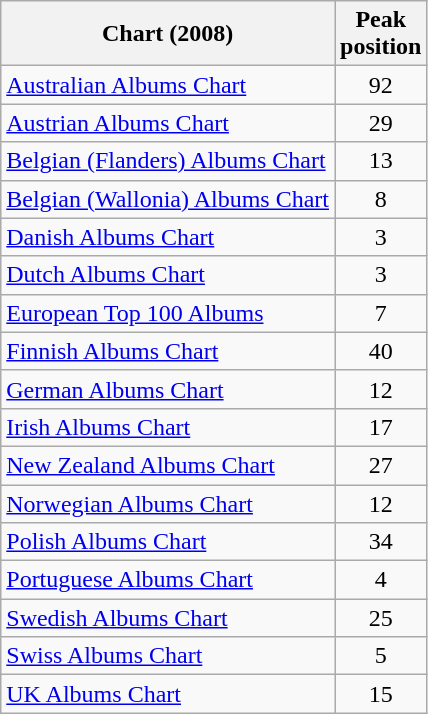<table class="wikitable sortable">
<tr>
<th align="left">Chart (2008)</th>
<th style="text-align:center;">Peak <br>position</th>
</tr>
<tr>
<td align="left"><a href='#'>Australian Albums Chart</a></td>
<td style="text-align:center;">92</td>
</tr>
<tr>
<td align="left"><a href='#'>Austrian Albums Chart</a></td>
<td style="text-align:center;">29</td>
</tr>
<tr>
<td align="left"><a href='#'>Belgian (Flanders) Albums Chart</a></td>
<td style="text-align:center;">13</td>
</tr>
<tr>
<td align="left"><a href='#'>Belgian (Wallonia) Albums Chart</a></td>
<td style="text-align:center;">8</td>
</tr>
<tr>
<td align="left"><a href='#'>Danish Albums Chart</a></td>
<td style="text-align:center;">3</td>
</tr>
<tr>
<td align="left"><a href='#'>Dutch Albums Chart</a></td>
<td style="text-align:center;">3</td>
</tr>
<tr>
<td align="left"><a href='#'>European Top 100 Albums</a></td>
<td style="text-align:center;">7</td>
</tr>
<tr>
<td align="left"><a href='#'>Finnish Albums Chart</a></td>
<td style="text-align:center;">40</td>
</tr>
<tr>
<td align="left"><a href='#'>German Albums Chart</a></td>
<td style="text-align:center;">12</td>
</tr>
<tr>
<td align="left"><a href='#'>Irish Albums Chart</a></td>
<td style="text-align:center;">17</td>
</tr>
<tr>
<td align="left"><a href='#'>New Zealand Albums Chart</a></td>
<td style="text-align:center;">27</td>
</tr>
<tr>
<td align="left"><a href='#'>Norwegian Albums Chart</a></td>
<td style="text-align:center;">12</td>
</tr>
<tr>
<td align="left"><a href='#'>Polish Albums Chart</a></td>
<td style="text-align:center;">34</td>
</tr>
<tr>
<td align="left"><a href='#'>Portuguese Albums Chart</a></td>
<td style="text-align:center;">4</td>
</tr>
<tr>
<td align="left"><a href='#'>Swedish Albums Chart</a></td>
<td style="text-align:center;">25</td>
</tr>
<tr>
<td align="left"><a href='#'>Swiss Albums Chart</a></td>
<td style="text-align:center;">5</td>
</tr>
<tr>
<td align="left"><a href='#'>UK Albums Chart</a></td>
<td style="text-align:center;">15</td>
</tr>
</table>
